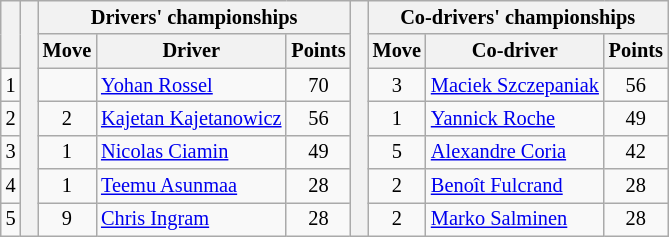<table class="wikitable" style="font-size:85%;">
<tr>
<th rowspan="2"></th>
<th rowspan="7" style="width:5px;"></th>
<th colspan="3">Drivers' championships</th>
<th rowspan="7" style="width:5px;"></th>
<th colspan="3" nowrap>Co-drivers' championships</th>
</tr>
<tr>
<th>Move</th>
<th>Driver</th>
<th>Points</th>
<th>Move</th>
<th>Co-driver</th>
<th>Points</th>
</tr>
<tr>
<td align="center">1</td>
<td align="center"></td>
<td><a href='#'>Yohan Rossel</a></td>
<td align="center">70</td>
<td align="center"> 3</td>
<td><a href='#'>Maciek Szczepaniak</a></td>
<td align="center">56</td>
</tr>
<tr>
<td align="center">2</td>
<td align="center"> 2</td>
<td><a href='#'>Kajetan Kajetanowicz</a></td>
<td align="center">56</td>
<td align="center"> 1</td>
<td><a href='#'>Yannick Roche</a></td>
<td align="center">49</td>
</tr>
<tr>
<td align="center">3</td>
<td align="center"> 1</td>
<td><a href='#'>Nicolas Ciamin</a></td>
<td align="center">49</td>
<td align="center"> 5</td>
<td><a href='#'>Alexandre Coria</a></td>
<td align="center">42</td>
</tr>
<tr>
<td align="center">4</td>
<td align="center"> 1</td>
<td><a href='#'>Teemu Asunmaa</a></td>
<td align="center">28</td>
<td align="center"> 2</td>
<td><a href='#'>Benoît Fulcrand</a></td>
<td align="center">28</td>
</tr>
<tr>
<td align="center">5</td>
<td align="center"> 9</td>
<td><a href='#'>Chris Ingram</a></td>
<td align="center">28</td>
<td align="center"> 2</td>
<td><a href='#'>Marko Salminen</a></td>
<td align="center">28</td>
</tr>
</table>
